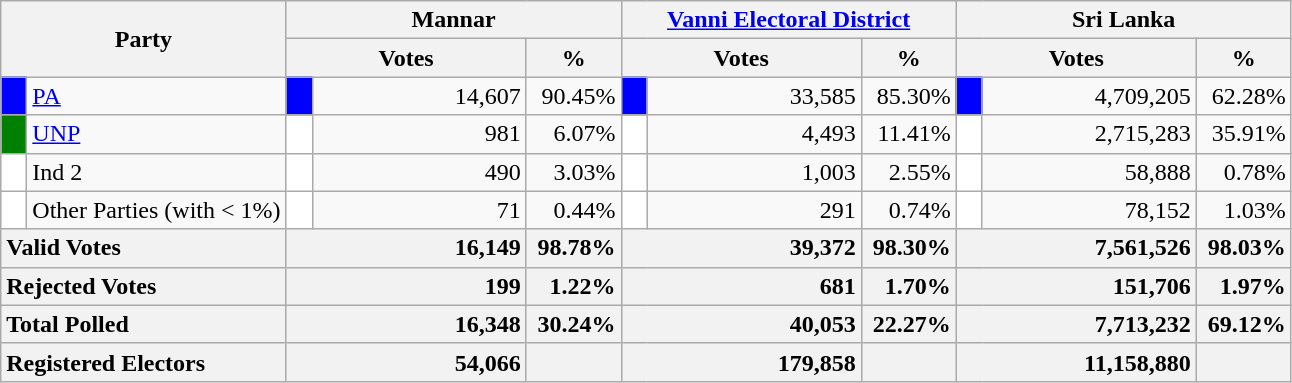<table class="wikitable">
<tr>
<th colspan="2" width="144px"rowspan="2">Party</th>
<th colspan="3" width="216px">Mannar</th>
<th colspan="3" width="216px"><a href='#'>Vanni Electoral District</a></th>
<th colspan="3" width="216px">Sri Lanka</th>
</tr>
<tr>
<th colspan="2" width="144px">Votes</th>
<th>%</th>
<th colspan="2" width="144px">Votes</th>
<th>%</th>
<th colspan="2" width="144px">Votes</th>
<th>%</th>
</tr>
<tr>
<td style="background-color:blue;" width="10px"></td>
<td style="text-align:left;"><a href='#'>PA</a></td>
<td style="background-color:blue;" width="10px"></td>
<td style="text-align:right;">14,607</td>
<td style="text-align:right;">90.45%</td>
<td style="background-color:blue;" width="10px"></td>
<td style="text-align:right;">33,585</td>
<td style="text-align:right;">85.30%</td>
<td style="background-color:blue;" width="10px"></td>
<td style="text-align:right;">4,709,205</td>
<td style="text-align:right;">62.28%</td>
</tr>
<tr>
<td style="background-color:green;" width="10px"></td>
<td style="text-align:left;"><a href='#'>UNP</a></td>
<td style="background-color:white;" width="10px"></td>
<td style="text-align:right;">981</td>
<td style="text-align:right;">6.07%</td>
<td style="background-color:white;" width="10px"></td>
<td style="text-align:right;">4,493</td>
<td style="text-align:right;">11.41%</td>
<td style="background-color:white;" width="10px"></td>
<td style="text-align:right;">2,715,283</td>
<td style="text-align:right;">35.91%</td>
</tr>
<tr>
<td style="background-color:white;" width="10px"></td>
<td style="text-align:left;">Ind 2</td>
<td style="background-color:white;" width="10px"></td>
<td style="text-align:right;">490</td>
<td style="text-align:right;">3.03%</td>
<td style="background-color:white;" width="10px"></td>
<td style="text-align:right;">1,003</td>
<td style="text-align:right;">2.55%</td>
<td style="background-color:white;" width="10px"></td>
<td style="text-align:right;">58,888</td>
<td style="text-align:right;">0.78%</td>
</tr>
<tr>
<td style="background-color:white;" width="10px"></td>
<td style="text-align:left;">Other Parties (with < 1%)</td>
<td style="background-color:white;" width="10px"></td>
<td style="text-align:right;">71</td>
<td style="text-align:right;">0.44%</td>
<td style="background-color:white;" width="10px"></td>
<td style="text-align:right;">291</td>
<td style="text-align:right;">0.74%</td>
<td style="background-color:white;" width="10px"></td>
<td style="text-align:right;">78,152</td>
<td style="text-align:right;">1.03%</td>
</tr>
<tr>
<th colspan="2" width="144px"style="text-align:left;">Valid Votes</th>
<th style="text-align:right;"colspan="2" width="144px">16,149</th>
<th style="text-align:right;">98.78%</th>
<th style="text-align:right;"colspan="2" width="144px">39,372</th>
<th style="text-align:right;">98.30%</th>
<th style="text-align:right;"colspan="2" width="144px">7,561,526</th>
<th style="text-align:right;">98.03%</th>
</tr>
<tr>
<th colspan="2" width="144px"style="text-align:left;">Rejected Votes</th>
<th style="text-align:right;"colspan="2" width="144px">199</th>
<th style="text-align:right;">1.22%</th>
<th style="text-align:right;"colspan="2" width="144px">681</th>
<th style="text-align:right;">1.70%</th>
<th style="text-align:right;"colspan="2" width="144px">151,706</th>
<th style="text-align:right;">1.97%</th>
</tr>
<tr>
<th colspan="2" width="144px"style="text-align:left;">Total Polled</th>
<th style="text-align:right;"colspan="2" width="144px">16,348</th>
<th style="text-align:right;">30.24%</th>
<th style="text-align:right;"colspan="2" width="144px">40,053</th>
<th style="text-align:right;">22.27%</th>
<th style="text-align:right;"colspan="2" width="144px">7,713,232</th>
<th style="text-align:right;">69.12%</th>
</tr>
<tr>
<th colspan="2" width="144px"style="text-align:left;">Registered Electors</th>
<th style="text-align:right;"colspan="2" width="144px">54,066</th>
<th></th>
<th style="text-align:right;"colspan="2" width="144px">179,858</th>
<th></th>
<th style="text-align:right;"colspan="2" width="144px">11,158,880</th>
<th></th>
</tr>
</table>
